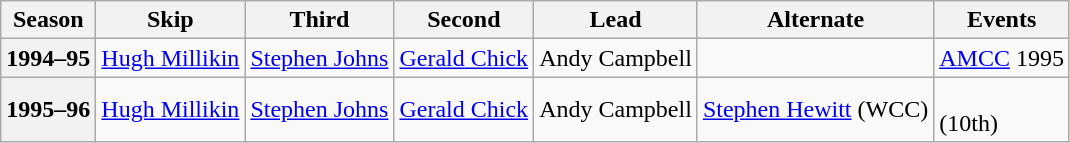<table class="wikitable">
<tr>
<th scope="col">Season</th>
<th scope="col">Skip</th>
<th scope="col">Third</th>
<th scope="col">Second</th>
<th scope="col">Lead</th>
<th scope="col">Alternate</th>
<th scope="col">Events</th>
</tr>
<tr>
<th scope="row">1994–95</th>
<td><a href='#'>Hugh Millikin</a></td>
<td><a href='#'>Stephen Johns</a></td>
<td><a href='#'>Gerald Chick</a></td>
<td>Andy Campbell</td>
<td></td>
<td><a href='#'>AMCC</a> 1995 </td>
</tr>
<tr>
<th scope="row">1995–96</th>
<td><a href='#'>Hugh Millikin</a></td>
<td><a href='#'>Stephen Johns</a></td>
<td><a href='#'>Gerald Chick</a></td>
<td>Andy Campbell</td>
<td><a href='#'>Stephen Hewitt</a> (WCC)</td>
<td> <br> (10th)</td>
</tr>
</table>
